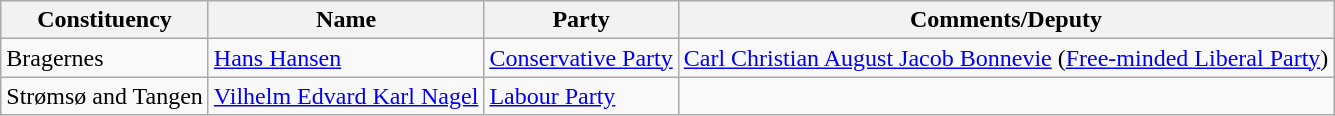<table class="wikitable">
<tr>
<th>Constituency</th>
<th>Name</th>
<th>Party</th>
<th>Comments/Deputy</th>
</tr>
<tr>
<td>Bragernes</td>
<td><a href='#'>Hans Hansen</a></td>
<td><a href='#'>Conservative Party</a></td>
<td><a href='#'>Carl Christian August Jacob Bonnevie</a> (<a href='#'>Free-minded Liberal Party</a>)</td>
</tr>
<tr>
<td>Strømsø and Tangen</td>
<td><a href='#'>Vilhelm Edvard Karl Nagel</a></td>
<td><a href='#'>Labour Party</a></td>
<td></td>
</tr>
</table>
